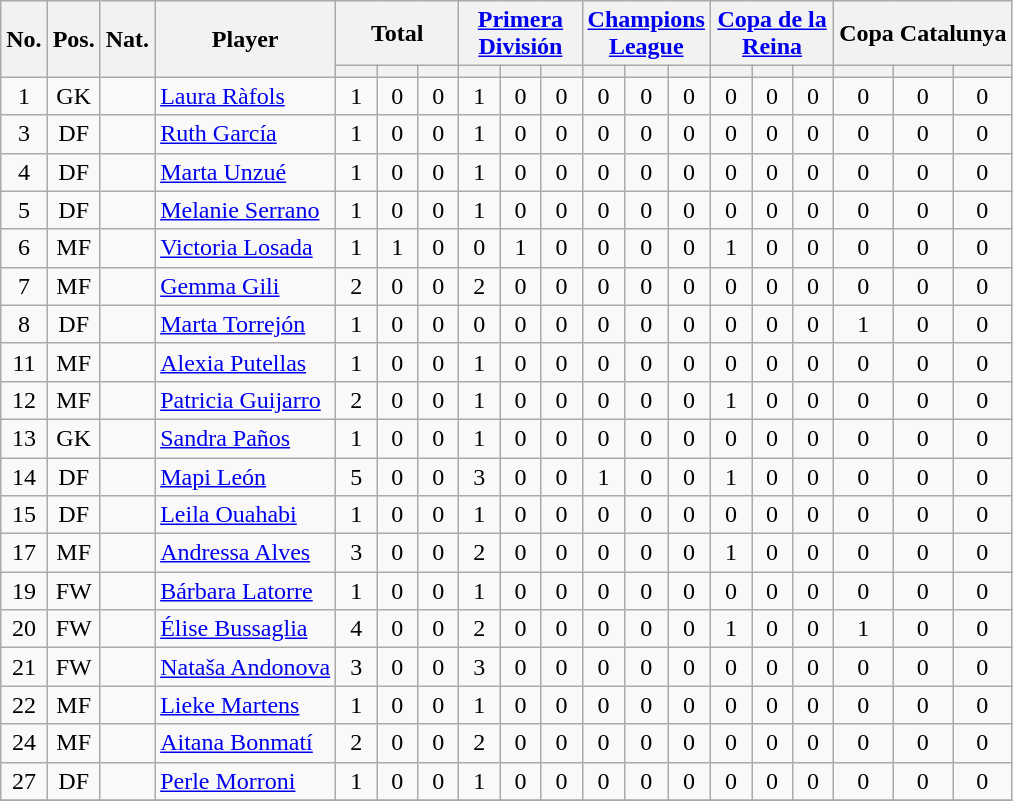<table class="wikitable sortable">
<tr>
<th rowspan=2>No.</th>
<th rowspan=2>Pos.</th>
<th rowspan=2>Nat.</th>
<th rowspan=2>Player</th>
<th colspan=3>Total</th>
<th colspan=3><a href='#'>Primera División</a></th>
<th colspan=3><a href='#'>Champions League</a></th>
<th colspan=3><a href='#'>Copa de la Reina</a></th>
<th colspan="3">Copa Catalunya</th>
</tr>
<tr>
<th width=20px></th>
<th width=20px></th>
<th width=20px></th>
<th width=20px></th>
<th width=20px></th>
<th width=20px></th>
<th width=20px></th>
<th width=20px></th>
<th width=20px></th>
<th width=20px></th>
<th width=20px></th>
<th width=20px></th>
<th></th>
<th></th>
<th></th>
</tr>
<tr align=center>
<td>1</td>
<td>GK</td>
<td></td>
<td align=left><a href='#'>Laura Ràfols</a></td>
<td>1</td>
<td>0</td>
<td>0</td>
<td>1</td>
<td>0</td>
<td>0</td>
<td>0</td>
<td>0</td>
<td>0</td>
<td>0</td>
<td>0</td>
<td>0</td>
<td>0</td>
<td>0</td>
<td>0</td>
</tr>
<tr align=center>
<td>3</td>
<td>DF</td>
<td></td>
<td align=left><a href='#'>Ruth García</a></td>
<td>1</td>
<td>0</td>
<td>0</td>
<td>1</td>
<td>0</td>
<td>0</td>
<td>0</td>
<td>0</td>
<td>0</td>
<td>0</td>
<td>0</td>
<td>0</td>
<td>0</td>
<td>0</td>
<td>0</td>
</tr>
<tr align=center>
<td>4</td>
<td>DF</td>
<td></td>
<td align=left><a href='#'>Marta Unzué</a></td>
<td>1</td>
<td>0</td>
<td>0</td>
<td>1</td>
<td>0</td>
<td>0</td>
<td>0</td>
<td>0</td>
<td>0</td>
<td>0</td>
<td>0</td>
<td>0</td>
<td>0</td>
<td>0</td>
<td>0</td>
</tr>
<tr align=center>
<td>5</td>
<td>DF</td>
<td></td>
<td align=left><a href='#'>Melanie Serrano</a></td>
<td>1</td>
<td>0</td>
<td>0</td>
<td>1</td>
<td>0</td>
<td>0</td>
<td>0</td>
<td>0</td>
<td>0</td>
<td>0</td>
<td>0</td>
<td>0</td>
<td>0</td>
<td>0</td>
<td>0</td>
</tr>
<tr align=center>
<td>6</td>
<td>MF</td>
<td></td>
<td align=left><a href='#'>Victoria Losada</a></td>
<td>1</td>
<td>1</td>
<td>0</td>
<td>0</td>
<td>1</td>
<td>0</td>
<td>0</td>
<td>0</td>
<td>0</td>
<td>1</td>
<td>0</td>
<td>0</td>
<td>0</td>
<td>0</td>
<td>0</td>
</tr>
<tr align=center>
<td>7</td>
<td>MF</td>
<td></td>
<td align=left><a href='#'>Gemma Gili</a></td>
<td>2</td>
<td>0</td>
<td>0</td>
<td>2</td>
<td>0</td>
<td>0</td>
<td>0</td>
<td>0</td>
<td>0</td>
<td>0</td>
<td>0</td>
<td>0</td>
<td>0</td>
<td>0</td>
<td>0</td>
</tr>
<tr align=center>
<td>8</td>
<td>DF</td>
<td></td>
<td align=left><a href='#'>Marta Torrejón</a></td>
<td>1</td>
<td>0</td>
<td>0</td>
<td>0</td>
<td>0</td>
<td>0</td>
<td>0</td>
<td>0</td>
<td>0</td>
<td>0</td>
<td>0</td>
<td>0</td>
<td>1</td>
<td>0</td>
<td>0</td>
</tr>
<tr align=center>
<td>11</td>
<td>MF</td>
<td></td>
<td align=left><a href='#'>Alexia Putellas</a></td>
<td>1</td>
<td>0</td>
<td>0</td>
<td>1</td>
<td>0</td>
<td>0</td>
<td>0</td>
<td>0</td>
<td>0</td>
<td>0</td>
<td>0</td>
<td>0</td>
<td>0</td>
<td>0</td>
<td>0</td>
</tr>
<tr align=center>
<td>12</td>
<td>MF</td>
<td></td>
<td align=left><a href='#'>Patricia Guijarro</a></td>
<td>2</td>
<td>0</td>
<td>0</td>
<td>1</td>
<td>0</td>
<td>0</td>
<td>0</td>
<td>0</td>
<td>0</td>
<td>1</td>
<td>0</td>
<td>0</td>
<td>0</td>
<td>0</td>
<td>0</td>
</tr>
<tr align=center>
<td>13</td>
<td>GK</td>
<td></td>
<td align=left><a href='#'>Sandra Paños</a></td>
<td>1</td>
<td>0</td>
<td>0</td>
<td>1</td>
<td>0</td>
<td>0</td>
<td>0</td>
<td>0</td>
<td>0</td>
<td>0</td>
<td>0</td>
<td>0</td>
<td>0</td>
<td>0</td>
<td>0</td>
</tr>
<tr align=center>
<td>14</td>
<td>DF</td>
<td></td>
<td align=left><a href='#'>Mapi León</a></td>
<td>5</td>
<td>0</td>
<td>0</td>
<td>3</td>
<td>0</td>
<td>0</td>
<td>1</td>
<td>0</td>
<td>0</td>
<td>1</td>
<td>0</td>
<td>0</td>
<td>0</td>
<td>0</td>
<td>0</td>
</tr>
<tr align=center>
<td>15</td>
<td>DF</td>
<td></td>
<td align=left><a href='#'>Leila Ouahabi</a></td>
<td>1</td>
<td>0</td>
<td>0</td>
<td>1</td>
<td>0</td>
<td>0</td>
<td>0</td>
<td>0</td>
<td>0</td>
<td>0</td>
<td>0</td>
<td>0</td>
<td>0</td>
<td>0</td>
<td>0</td>
</tr>
<tr align=center>
<td>17</td>
<td>MF</td>
<td></td>
<td align=left><a href='#'>Andressa Alves</a></td>
<td>3</td>
<td>0</td>
<td>0</td>
<td>2</td>
<td>0</td>
<td>0</td>
<td>0</td>
<td>0</td>
<td>0</td>
<td>1</td>
<td>0</td>
<td>0</td>
<td>0</td>
<td>0</td>
<td>0</td>
</tr>
<tr align=center>
<td>19</td>
<td>FW</td>
<td></td>
<td align=left><a href='#'>Bárbara Latorre</a></td>
<td>1</td>
<td>0</td>
<td>0</td>
<td>1</td>
<td>0</td>
<td>0</td>
<td>0</td>
<td>0</td>
<td>0</td>
<td>0</td>
<td>0</td>
<td>0</td>
<td>0</td>
<td>0</td>
<td>0</td>
</tr>
<tr align=center>
<td>20</td>
<td>FW</td>
<td></td>
<td align=left><a href='#'>Élise Bussaglia</a></td>
<td>4</td>
<td>0</td>
<td>0</td>
<td>2</td>
<td>0</td>
<td>0</td>
<td>0</td>
<td>0</td>
<td>0</td>
<td>1</td>
<td>0</td>
<td>0</td>
<td>1</td>
<td>0</td>
<td>0</td>
</tr>
<tr align=center>
<td>21</td>
<td>FW</td>
<td></td>
<td align=left><a href='#'>Nataša Andonova</a></td>
<td>3</td>
<td>0</td>
<td>0</td>
<td>3</td>
<td>0</td>
<td>0</td>
<td>0</td>
<td>0</td>
<td>0</td>
<td>0</td>
<td>0</td>
<td>0</td>
<td>0</td>
<td>0</td>
<td>0</td>
</tr>
<tr align=center>
<td>22</td>
<td>MF</td>
<td></td>
<td align=left><a href='#'>Lieke Martens</a></td>
<td>1</td>
<td>0</td>
<td>0</td>
<td>1</td>
<td>0</td>
<td>0</td>
<td>0</td>
<td>0</td>
<td>0</td>
<td>0</td>
<td>0</td>
<td>0</td>
<td>0</td>
<td>0</td>
<td>0</td>
</tr>
<tr align=center>
<td>24</td>
<td>MF</td>
<td></td>
<td align=left><a href='#'>Aitana Bonmatí</a></td>
<td>2</td>
<td>0</td>
<td>0</td>
<td>2</td>
<td>0</td>
<td>0</td>
<td>0</td>
<td>0</td>
<td>0</td>
<td>0</td>
<td>0</td>
<td>0</td>
<td>0</td>
<td>0</td>
<td>0</td>
</tr>
<tr align=center>
<td>27</td>
<td>DF</td>
<td></td>
<td align=left><a href='#'>Perle Morroni</a></td>
<td>1</td>
<td>0</td>
<td>0</td>
<td>1</td>
<td>0</td>
<td>0</td>
<td>0</td>
<td>0</td>
<td>0</td>
<td>0</td>
<td>0</td>
<td>0</td>
<td>0</td>
<td>0</td>
<td>0</td>
</tr>
<tr>
</tr>
</table>
